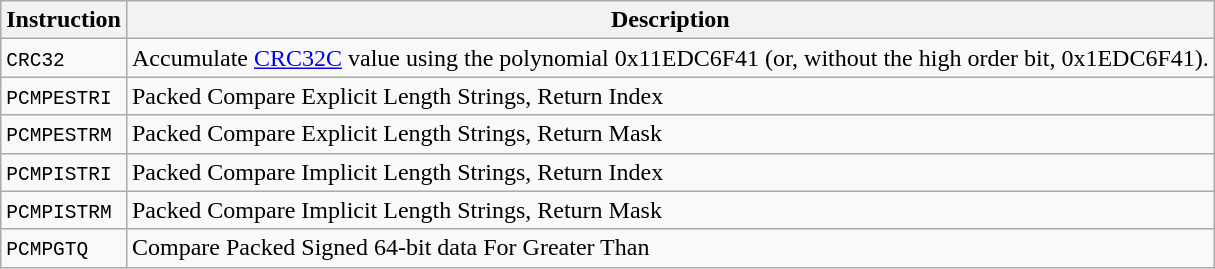<table class="wikitable">
<tr>
<th scope="col">Instruction</th>
<th scope="col">Description</th>
</tr>
<tr>
<td><code>CRC32</code></td>
<td>Accumulate <a href='#'>CRC32C</a> value using the polynomial 0x11EDC6F41 (or, without the high order bit, 0x1EDC6F41).</td>
</tr>
<tr>
<td><code>PCMPESTRI</code></td>
<td>Packed Compare Explicit Length Strings, Return Index</td>
</tr>
<tr>
<td><code>PCMPESTRM</code></td>
<td>Packed Compare Explicit Length Strings, Return Mask</td>
</tr>
<tr>
<td><code>PCMPISTRI</code></td>
<td>Packed Compare Implicit Length Strings, Return Index</td>
</tr>
<tr>
<td><code>PCMPISTRM</code></td>
<td>Packed Compare Implicit Length Strings, Return Mask</td>
</tr>
<tr>
<td><code>PCMPGTQ</code></td>
<td>Compare Packed Signed 64-bit data For Greater Than</td>
</tr>
</table>
